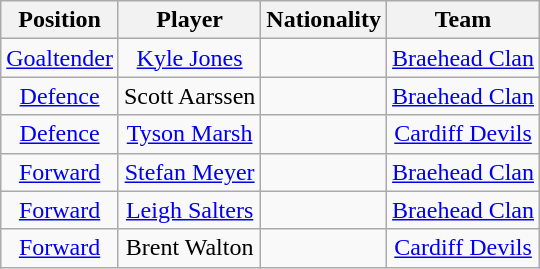<table class="wikitable">
<tr>
<th>Position</th>
<th>Player</th>
<th>Nationality</th>
<th>Team</th>
</tr>
<tr align="center">
<td><a href='#'>Goaltender</a></td>
<td><a href='#'>Kyle Jones</a></td>
<td></td>
<td><a href='#'>Braehead Clan</a></td>
</tr>
<tr align="center">
<td><a href='#'>Defence</a></td>
<td>Scott Aarssen</td>
<td></td>
<td><a href='#'>Braehead Clan</a></td>
</tr>
<tr align="center">
<td><a href='#'>Defence</a></td>
<td><a href='#'>Tyson Marsh</a></td>
<td></td>
<td><a href='#'>Cardiff Devils</a></td>
</tr>
<tr align="center">
<td><a href='#'>Forward</a></td>
<td><a href='#'>Stefan Meyer</a></td>
<td></td>
<td><a href='#'>Braehead Clan</a></td>
</tr>
<tr align="center">
<td><a href='#'>Forward</a></td>
<td><a href='#'>Leigh Salters</a></td>
<td></td>
<td><a href='#'>Braehead Clan</a></td>
</tr>
<tr align="center">
<td><a href='#'>Forward</a></td>
<td>Brent Walton</td>
<td></td>
<td><a href='#'>Cardiff Devils</a></td>
</tr>
</table>
